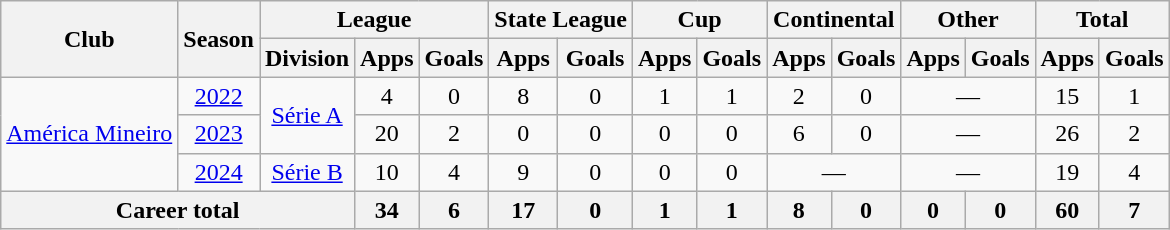<table class="wikitable" style="text-align: center;">
<tr>
<th rowspan="2">Club</th>
<th rowspan="2">Season</th>
<th colspan="3">League</th>
<th colspan="2">State League</th>
<th colspan="2">Cup</th>
<th colspan="2">Continental</th>
<th colspan="2">Other</th>
<th colspan="2">Total</th>
</tr>
<tr>
<th>Division</th>
<th>Apps</th>
<th>Goals</th>
<th>Apps</th>
<th>Goals</th>
<th>Apps</th>
<th>Goals</th>
<th>Apps</th>
<th>Goals</th>
<th>Apps</th>
<th>Goals</th>
<th>Apps</th>
<th>Goals</th>
</tr>
<tr>
<td rowspan="3"><a href='#'>América Mineiro</a></td>
<td><a href='#'>2022</a></td>
<td rowspan="2"><a href='#'>Série A</a></td>
<td>4</td>
<td>0</td>
<td>8</td>
<td>0</td>
<td>1</td>
<td>1</td>
<td>2</td>
<td>0</td>
<td colspan=2>—</td>
<td>15</td>
<td>1</td>
</tr>
<tr>
<td><a href='#'>2023</a></td>
<td>20</td>
<td>2</td>
<td>0</td>
<td>0</td>
<td>0</td>
<td>0</td>
<td>6</td>
<td>0</td>
<td colspan=2>—</td>
<td>26</td>
<td>2</td>
</tr>
<tr>
<td><a href='#'>2024</a></td>
<td><a href='#'>Série B</a></td>
<td>10</td>
<td>4</td>
<td>9</td>
<td>0</td>
<td>0</td>
<td>0</td>
<td colspan=2>—</td>
<td colspan=2>—</td>
<td>19</td>
<td>4</td>
</tr>
<tr>
<th colspan=3><strong>Career total</strong></th>
<th>34</th>
<th>6</th>
<th>17</th>
<th>0</th>
<th>1</th>
<th>1</th>
<th>8</th>
<th>0</th>
<th>0</th>
<th>0</th>
<th>60</th>
<th>7</th>
</tr>
</table>
